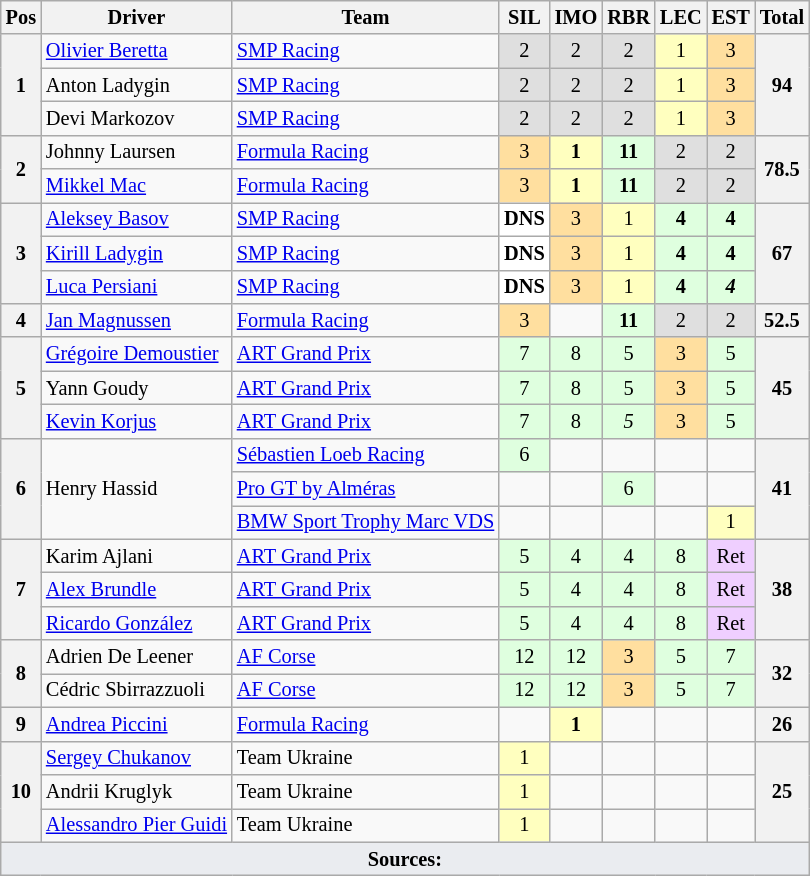<table class="wikitable" style="font-size: 85%; text-align:center">
<tr>
<th>Pos</th>
<th>Driver</th>
<th>Team</th>
<th>SIL<br></th>
<th>IMO<br></th>
<th>RBR<br></th>
<th>LEC<br></th>
<th>EST<br></th>
<th>Total</th>
</tr>
<tr>
<th rowspan="3">1</th>
<td align=left> <a href='#'>Olivier Beretta</a></td>
<td align=left> <a href='#'>SMP Racing</a></td>
<td style="background:#DFDFDF;">2</td>
<td style="background:#DFDFDF;">2</td>
<td style="background:#DFDFDF;">2</td>
<td style="background:#FFFFBF;">1</td>
<td style="background:#FFDF9F;">3</td>
<th rowspan="3">94</th>
</tr>
<tr>
<td align=left> Anton Ladygin</td>
<td align=left> <a href='#'>SMP Racing</a></td>
<td style="background:#DFDFDF;">2</td>
<td style="background:#DFDFDF;">2</td>
<td style="background:#DFDFDF;">2</td>
<td style="background:#FFFFBF;">1</td>
<td style="background:#FFDF9F;">3</td>
</tr>
<tr>
<td align=left> Devi Markozov</td>
<td align=left> <a href='#'>SMP Racing</a></td>
<td style="background:#DFDFDF;">2</td>
<td style="background:#DFDFDF;">2</td>
<td style="background:#DFDFDF;">2</td>
<td style="background:#FFFFBF;">1</td>
<td style="background:#FFDF9F;">3</td>
</tr>
<tr>
<th rowspan="2">2</th>
<td align=left> Johnny Laursen</td>
<td align=left> <a href='#'>Formula Racing</a></td>
<td style="background:#FFDF9F;">3</td>
<td style="background:#FFFFBF;"><strong>1</strong></td>
<td style="background:#DFFFDF;"><strong>11</strong></td>
<td style="background:#DFDFDF;">2</td>
<td style="background:#DFDFDF;">2</td>
<th rowspan="2">78.5</th>
</tr>
<tr>
<td align=left> <a href='#'>Mikkel Mac</a></td>
<td align=left> <a href='#'>Formula Racing</a></td>
<td style="background:#FFDF9F;">3</td>
<td style="background:#FFFFBF;"><strong>1</strong></td>
<td style="background:#DFFFDF;"><strong>11</strong></td>
<td style="background:#DFDFDF;">2</td>
<td style="background:#DFDFDF;">2</td>
</tr>
<tr>
<th rowspan="3">3</th>
<td align="left"> <a href='#'>Aleksey Basov</a></td>
<td align="left"> <a href='#'>SMP Racing</a></td>
<td style="background:#FFFFFF;"><strong>DNS</strong></td>
<td style="background:#FFDF9F;">3</td>
<td style="background:#FFFFBF;">1</td>
<td style="background:#DFFFDF;"><strong>4</strong></td>
<td style="background:#DFFFDF;"><strong>4</strong></td>
<th rowspan="3">67</th>
</tr>
<tr>
<td align=left> <a href='#'>Kirill Ladygin</a></td>
<td align=left> <a href='#'>SMP Racing</a></td>
<td style="background:#FFFFFF;"><strong>DNS</strong></td>
<td style="background:#FFDF9F;">3</td>
<td style="background:#FFFFBF;">1</td>
<td style="background:#DFFFDF;"><strong>4</strong></td>
<td style="background:#DFFFDF;"><strong>4</strong></td>
</tr>
<tr>
<td align=left> <a href='#'>Luca Persiani</a></td>
<td align=left> <a href='#'>SMP Racing</a></td>
<td style="background:#FFFFFF;"><strong>DNS</strong></td>
<td style="background:#FFDF9F;">3</td>
<td style="background:#FFFFBF;">1</td>
<td style="background:#DFFFDF;"><strong>4</strong></td>
<td style="background:#DFFFDF;"><strong><em>4</em></strong></td>
</tr>
<tr>
<th>4</th>
<td align=left> <a href='#'>Jan Magnussen</a></td>
<td align=left> <a href='#'>Formula Racing</a></td>
<td style="background:#FFDF9F;">3</td>
<td style="background:#;"></td>
<td style="background:#DFFFDF;"><strong>11</strong></td>
<td style="background:#DFDFDF;">2</td>
<td style="background:#DFDFDF;">2</td>
<th>52.5</th>
</tr>
<tr>
<th rowspan="3">5</th>
<td align="left"> <a href='#'>Grégoire Demoustier</a></td>
<td align="left"> <a href='#'>ART Grand Prix</a></td>
<td style="background:#DFFFDF;">7</td>
<td style="background:#DFFFDF;">8</td>
<td style="background:#DFFFDF;">5</td>
<td style="background:#FFDF9F;">3</td>
<td style="background:#DFFFDF;">5</td>
<th rowspan="3">45</th>
</tr>
<tr>
<td align="left"> Yann Goudy</td>
<td align="left"> <a href='#'>ART Grand Prix</a></td>
<td style="background:#DFFFDF;">7</td>
<td style="background:#DFFFDF;">8</td>
<td style="background:#DFFFDF;">5</td>
<td style="background:#FFDF9F;">3</td>
<td style="background:#DFFFDF;">5</td>
</tr>
<tr>
<td align=left> <a href='#'>Kevin Korjus</a></td>
<td align=left> <a href='#'>ART Grand Prix</a></td>
<td style="background:#DFFFDF;">7</td>
<td style="background:#DFFFDF;">8</td>
<td style="background:#DFFFDF;"><em>5</em></td>
<td style="background:#FFDF9F;">3</td>
<td style="background:#DFFFDF;">5</td>
</tr>
<tr>
<th rowspan="3">6</th>
<td rowspan="3" align="left"> Henry Hassid</td>
<td align="left"> <a href='#'>Sébastien Loeb Racing</a></td>
<td style="background:#DFFFDF;">6</td>
<td style="background:#;"></td>
<td style="background:#;"></td>
<td style="background:#;"></td>
<td style="background:#;"></td>
<th rowspan="3">41</th>
</tr>
<tr>
<td align="left"> <a href='#'>Pro GT by Alméras</a></td>
<td style="background:#;"></td>
<td style="background:#;"></td>
<td style="background:#DFFFDF;">6</td>
<td></td>
<td style="background:#;"></td>
</tr>
<tr>
<td align="left"> <a href='#'>BMW Sport Trophy Marc VDS</a></td>
<td style="background:#;"></td>
<td style="background:#;"></td>
<td style="background:#;"></td>
<td style="background:#;"></td>
<td style="background:#FFFFBF;">1</td>
</tr>
<tr>
<th rowspan="3">7</th>
<td align="left"> Karim Ajlani</td>
<td align="left"> <a href='#'>ART Grand Prix</a></td>
<td style="background:#DFFFDF;">5</td>
<td style="background:#DFFFDF;">4</td>
<td style="background:#DFFFDF;">4</td>
<td style="background:#DFFFDF;">8</td>
<td style="background:#EFCFFF;">Ret</td>
<th rowspan="3">38</th>
</tr>
<tr>
<td align=left> <a href='#'>Alex Brundle</a></td>
<td align=left> <a href='#'>ART Grand Prix</a></td>
<td style="background:#DFFFDF;">5</td>
<td style="background:#DFFFDF;">4</td>
<td style="background:#DFFFDF;">4</td>
<td style="background:#DFFFDF;">8</td>
<td style="background:#EFCFFF;">Ret</td>
</tr>
<tr>
<td align=left> <a href='#'>Ricardo González</a></td>
<td align=left> <a href='#'>ART Grand Prix</a></td>
<td style="background:#DFFFDF;">5</td>
<td style="background:#DFFFDF;">4</td>
<td style="background:#DFFFDF;">4</td>
<td style="background:#DFFFDF;">8</td>
<td style="background:#EFCFFF;">Ret</td>
</tr>
<tr>
<th rowspan="2">8</th>
<td align="left"> Adrien De Leener</td>
<td align="left"> <a href='#'>AF Corse</a></td>
<td style="background:#DFFFDF;">12</td>
<td style="background:#DFFFDF;">12</td>
<td style="background:#FFDF9F;">3</td>
<td style="background:#DFFFDF;">5</td>
<td style="background:#DFFFDF;">7</td>
<th rowspan="2">32</th>
</tr>
<tr>
<td align=left> Cédric Sbirrazzuoli</td>
<td align=left> <a href='#'>AF Corse</a></td>
<td style="background:#DFFFDF;">12</td>
<td style="background:#DFFFDF;">12</td>
<td style="background:#FFDF9F;">3</td>
<td style="background:#DFFFDF;">5</td>
<td style="background:#DFFFDF;">7</td>
</tr>
<tr>
<th>9</th>
<td align="left"> <a href='#'>Andrea Piccini</a></td>
<td align="left"> <a href='#'>Formula Racing</a></td>
<td style="background:#;"></td>
<td style="background:#FFFFBF;"><strong>1</strong></td>
<td style="background:#;"></td>
<td style="background:#;"></td>
<td style="background:#;"></td>
<th>26</th>
</tr>
<tr>
<th rowspan="3">10</th>
<td align="left"> <a href='#'>Sergey Chukanov</a></td>
<td align="left"> Team Ukraine</td>
<td style="background:#FFFFBF;">1</td>
<td style="background:#;"></td>
<td style="background:#;"></td>
<td style="background:#;"></td>
<td style="background:#;"></td>
<th rowspan="3">25</th>
</tr>
<tr>
<td align="left"> Andrii Kruglyk</td>
<td align="left"> Team Ukraine</td>
<td style="background:#FFFFBF;">1</td>
<td style="background:#;"></td>
<td style="background:#;"></td>
<td style="background:#;"></td>
<td style="background:#;"></td>
</tr>
<tr>
<td align="left"> <a href='#'>Alessandro Pier Guidi</a></td>
<td align="left"> Team Ukraine</td>
<td style="background:#FFFFBF;">1</td>
<td style="background:#;"></td>
<td style="background:#;"></td>
<td style="background:#;"></td>
<td style="background:#;"></td>
</tr>
<tr class="sortbottom">
<td colspan="9" style="background-color:#EAECF0;text-align:center"><strong>Sources:</strong></td>
</tr>
</table>
